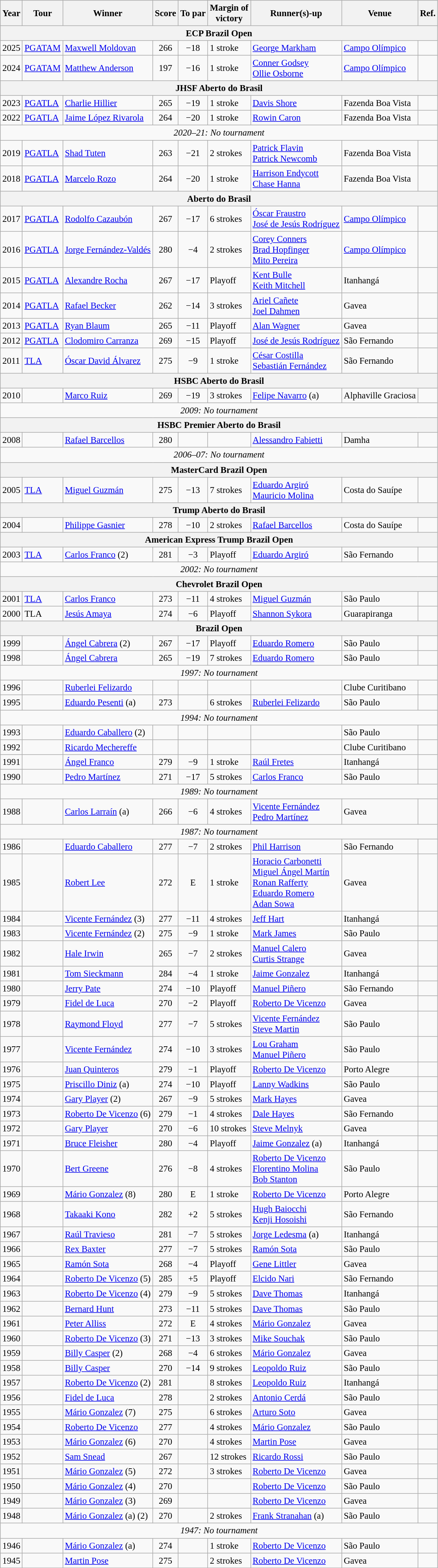<table class="wikitable" style="font-size:95%">
<tr>
<th>Year</th>
<th>Tour</th>
<th>Winner</th>
<th>Score</th>
<th>To par</th>
<th>Margin of<br>victory</th>
<th>Runner(s)-up</th>
<th>Venue</th>
<th>Ref.</th>
</tr>
<tr>
<th colspan=9>ECP Brazil Open</th>
</tr>
<tr>
<td>2025</td>
<td><a href='#'>PGATAM</a></td>
<td> <a href='#'>Maxwell Moldovan</a></td>
<td align=center>266</td>
<td align=center>−18</td>
<td>1 stroke</td>
<td> <a href='#'>George Markham</a></td>
<td><a href='#'>Campo Olímpico</a></td>
<td></td>
</tr>
<tr>
<td>2024</td>
<td><a href='#'>PGATAM</a></td>
<td> <a href='#'>Matthew Anderson</a></td>
<td align=center>197</td>
<td align=center>−16</td>
<td>1 stroke</td>
<td> <a href='#'>Conner Godsey</a><br> <a href='#'>Ollie Osborne</a></td>
<td><a href='#'>Campo Olímpico</a></td>
<td></td>
</tr>
<tr>
<th colspan=9>JHSF Aberto do Brasil</th>
</tr>
<tr>
<td>2023</td>
<td><a href='#'>PGATLA</a></td>
<td> <a href='#'>Charlie Hillier</a></td>
<td align=center>265</td>
<td align=center>−19</td>
<td>1 stroke</td>
<td> <a href='#'>Davis Shore</a></td>
<td>Fazenda Boa Vista</td>
<td></td>
</tr>
<tr>
<td>2022</td>
<td><a href='#'>PGATLA</a></td>
<td> <a href='#'>Jaime López Rivarola</a></td>
<td align=center>264</td>
<td align=center>−20</td>
<td>1 stroke</td>
<td> <a href='#'>Rowin Caron</a></td>
<td>Fazenda Boa Vista</td>
<td></td>
</tr>
<tr>
<td colspan=9 align=center><em>2020–21: No tournament</em></td>
</tr>
<tr>
<td>2019</td>
<td><a href='#'>PGATLA</a></td>
<td> <a href='#'>Shad Tuten</a></td>
<td align=center>263</td>
<td align=center>−21</td>
<td>2 strokes</td>
<td> <a href='#'>Patrick Flavin</a><br> <a href='#'>Patrick Newcomb</a></td>
<td>Fazenda Boa Vista</td>
<td></td>
</tr>
<tr>
<td>2018</td>
<td><a href='#'>PGATLA</a></td>
<td> <a href='#'>Marcelo Rozo</a></td>
<td align=center>264</td>
<td align=center>−20</td>
<td>1 stroke</td>
<td> <a href='#'>Harrison Endycott</a><br> <a href='#'>Chase Hanna</a></td>
<td>Fazenda Boa Vista</td>
<td></td>
</tr>
<tr>
<th colspan=9>Aberto do Brasil</th>
</tr>
<tr>
<td>2017</td>
<td><a href='#'>PGATLA</a></td>
<td> <a href='#'>Rodolfo Cazaubón</a></td>
<td align=center>267</td>
<td align=center>−17</td>
<td>6 strokes</td>
<td> <a href='#'>Óscar Fraustro</a><br> <a href='#'>José de Jesús Rodríguez</a></td>
<td><a href='#'>Campo Olímpico</a></td>
<td></td>
</tr>
<tr>
<td>2016</td>
<td><a href='#'>PGATLA</a></td>
<td> <a href='#'>Jorge Fernández-Valdés</a></td>
<td align=center>280</td>
<td align=center>−4</td>
<td>2 strokes</td>
<td> <a href='#'>Corey Conners</a><br> <a href='#'>Brad Hopfinger</a><br> <a href='#'>Mito Pereira</a></td>
<td><a href='#'>Campo Olímpico</a></td>
<td></td>
</tr>
<tr>
<td>2015</td>
<td><a href='#'>PGATLA</a></td>
<td> <a href='#'>Alexandre Rocha</a></td>
<td align=center>267</td>
<td align=center>−17</td>
<td>Playoff</td>
<td> <a href='#'>Kent Bulle</a><br> <a href='#'>Keith Mitchell</a></td>
<td>Itanhangá</td>
<td></td>
</tr>
<tr>
<td>2014</td>
<td><a href='#'>PGATLA</a></td>
<td> <a href='#'>Rafael Becker</a></td>
<td align=center>262</td>
<td align=center>−14</td>
<td>3 strokes</td>
<td> <a href='#'>Ariel Cañete</a><br> <a href='#'>Joel Dahmen</a></td>
<td>Gavea</td>
<td></td>
</tr>
<tr>
<td>2013</td>
<td><a href='#'>PGATLA</a></td>
<td> <a href='#'>Ryan Blaum</a></td>
<td align=center>265</td>
<td align=center>−11</td>
<td>Playoff</td>
<td> <a href='#'>Alan Wagner</a></td>
<td>Gavea</td>
<td></td>
</tr>
<tr>
<td>2012</td>
<td><a href='#'>PGATLA</a></td>
<td> <a href='#'>Clodomiro Carranza</a></td>
<td align=center>269</td>
<td align=center>−15</td>
<td>Playoff</td>
<td> <a href='#'>José de Jesús Rodríguez</a></td>
<td>São Fernando</td>
<td></td>
</tr>
<tr>
<td>2011</td>
<td><a href='#'>TLA</a></td>
<td> <a href='#'>Óscar David Álvarez</a></td>
<td align=center>275</td>
<td align=center>−9</td>
<td>1 stroke</td>
<td> <a href='#'>César Costilla</a><br> <a href='#'>Sebastián Fernández</a></td>
<td>São Fernando</td>
<td></td>
</tr>
<tr>
<th colspan=9>HSBC Aberto do Brasil</th>
</tr>
<tr>
<td>2010</td>
<td></td>
<td> <a href='#'>Marco Ruiz</a></td>
<td align=center>269</td>
<td align=center>−19</td>
<td>3 strokes</td>
<td> <a href='#'>Felipe Navarro</a> (a)</td>
<td>Alphaville Graciosa</td>
<td></td>
</tr>
<tr>
<td colspan=9 align=center><em>2009: No tournament</em></td>
</tr>
<tr>
<th colspan=9>HSBC Premier Aberto do Brasil</th>
</tr>
<tr>
<td>2008</td>
<td></td>
<td> <a href='#'>Rafael Barcellos</a></td>
<td align=center>280</td>
<td align=center></td>
<td></td>
<td> <a href='#'>Alessandro Fabietti</a></td>
<td>Damha</td>
<td></td>
</tr>
<tr>
<td colspan=9 align=center><em>2006–07: No tournament</em></td>
</tr>
<tr>
<th colspan=9>MasterCard Brazil Open</th>
</tr>
<tr>
<td>2005</td>
<td><a href='#'>TLA</a></td>
<td> <a href='#'>Miguel Guzmán</a></td>
<td align=center>275</td>
<td align=center>−13</td>
<td>7 strokes</td>
<td> <a href='#'>Eduardo Argiró</a><br> <a href='#'>Mauricio Molina</a></td>
<td>Costa do Sauípe</td>
<td></td>
</tr>
<tr>
<th colspan=9>Trump Aberto do Brasil</th>
</tr>
<tr>
<td>2004</td>
<td></td>
<td> <a href='#'>Philippe Gasnier</a></td>
<td align=center>278</td>
<td align=center>−10</td>
<td>2 strokes</td>
<td> <a href='#'>Rafael Barcellos</a></td>
<td>Costa do Sauípe</td>
<td></td>
</tr>
<tr>
<th colspan=9>American Express Trump Brazil Open</th>
</tr>
<tr>
<td>2003</td>
<td><a href='#'>TLA</a></td>
<td> <a href='#'>Carlos Franco</a> (2)</td>
<td align=center>281</td>
<td align=center>−3</td>
<td>Playoff</td>
<td> <a href='#'>Eduardo Argiró</a></td>
<td>São Fernando</td>
<td></td>
</tr>
<tr>
<td colspan=9 align=center><em>2002: No tournament</em></td>
</tr>
<tr>
<th colspan=9>Chevrolet Brazil Open</th>
</tr>
<tr>
<td>2001</td>
<td><a href='#'>TLA</a></td>
<td> <a href='#'>Carlos Franco</a></td>
<td align=center>273</td>
<td align=center>−11</td>
<td>4 strokes</td>
<td> <a href='#'>Miguel Guzmán</a></td>
<td>São Paulo</td>
<td></td>
</tr>
<tr>
<td>2000</td>
<td>TLA</td>
<td> <a href='#'>Jesús Amaya</a></td>
<td align=center>274</td>
<td align=center>−6</td>
<td>Playoff</td>
<td> <a href='#'>Shannon Sykora</a></td>
<td>Guarapiranga</td>
<td></td>
</tr>
<tr>
<th colspan=9>Brazil Open</th>
</tr>
<tr>
<td>1999</td>
<td></td>
<td> <a href='#'>Ángel Cabrera</a> (2)</td>
<td align=center>267</td>
<td align=center>−17</td>
<td>Playoff</td>
<td> <a href='#'>Eduardo Romero</a></td>
<td>São Paulo</td>
<td></td>
</tr>
<tr>
<td>1998</td>
<td></td>
<td> <a href='#'>Ángel Cabrera</a></td>
<td align=center>265</td>
<td align=center>−19</td>
<td>7 strokes</td>
<td> <a href='#'>Eduardo Romero</a></td>
<td>São Paulo</td>
<td></td>
</tr>
<tr>
<td colspan=9 align=center><em>1997: No tournament</em></td>
</tr>
<tr>
<td>1996</td>
<td></td>
<td> <a href='#'>Ruberlei Felizardo</a></td>
<td align=center></td>
<td align=center></td>
<td></td>
<td></td>
<td>Clube Curitibano</td>
<td></td>
</tr>
<tr>
<td>1995</td>
<td></td>
<td> <a href='#'>Eduardo Pesenti</a> (a)</td>
<td align=center>273</td>
<td align=center></td>
<td>6 strokes</td>
<td> <a href='#'>Ruberlei Felizardo</a></td>
<td>São Paulo</td>
<td></td>
</tr>
<tr>
<td colspan=9 align=center><em>1994: No tournament</em></td>
</tr>
<tr>
<td>1993</td>
<td></td>
<td> <a href='#'>Eduardo Caballero</a> (2)</td>
<td align=center></td>
<td align=center></td>
<td></td>
<td></td>
<td>São Paulo</td>
<td></td>
</tr>
<tr>
<td>1992</td>
<td></td>
<td> <a href='#'>Ricardo Mechereffe</a></td>
<td align=center></td>
<td align=center></td>
<td></td>
<td></td>
<td>Clube Curitibano</td>
<td></td>
</tr>
<tr>
<td>1991</td>
<td></td>
<td> <a href='#'>Ángel Franco</a></td>
<td align=center>279</td>
<td align=center>−9</td>
<td>1 stroke</td>
<td> <a href='#'>Raúl Fretes</a></td>
<td>Itanhangá</td>
<td></td>
</tr>
<tr>
<td>1990</td>
<td></td>
<td> <a href='#'>Pedro Martínez</a></td>
<td align=center>271</td>
<td align=center>−17</td>
<td>5 strokes</td>
<td> <a href='#'>Carlos Franco</a></td>
<td>São Paulo</td>
<td></td>
</tr>
<tr>
<td colspan=9 align=center><em>1989: No tournament</em></td>
</tr>
<tr>
<td>1988</td>
<td></td>
<td> <a href='#'>Carlos Larraín</a> (a)</td>
<td align=center>266</td>
<td align=center>−6</td>
<td>4 strokes</td>
<td> <a href='#'>Vicente Fernández</a><br> <a href='#'>Pedro Martínez</a></td>
<td>Gavea</td>
<td></td>
</tr>
<tr>
<td colspan=9 align=center><em>1987: No tournament</em></td>
</tr>
<tr>
<td>1986</td>
<td></td>
<td> <a href='#'>Eduardo Caballero</a></td>
<td align=center>277</td>
<td align=center>−7</td>
<td>2 strokes</td>
<td> <a href='#'>Phil Harrison</a></td>
<td>São Fernando</td>
<td></td>
</tr>
<tr>
<td>1985</td>
<td></td>
<td> <a href='#'>Robert Lee</a></td>
<td align=center>272</td>
<td align=center>E</td>
<td>1 stroke</td>
<td> <a href='#'>Horacio Carbonetti</a><br> <a href='#'>Miguel Ángel Martín</a><br> <a href='#'>Ronan Rafferty</a><br> <a href='#'>Eduardo Romero</a><br> <a href='#'>Adan Sowa</a></td>
<td>Gavea</td>
<td></td>
</tr>
<tr>
<td>1984</td>
<td></td>
<td> <a href='#'>Vicente Fernández</a> (3)</td>
<td align=center>277</td>
<td align=center>−11</td>
<td>4 strokes</td>
<td> <a href='#'>Jeff Hart</a></td>
<td>Itanhangá</td>
<td></td>
</tr>
<tr>
<td>1983</td>
<td></td>
<td> <a href='#'>Vicente Fernández</a> (2)</td>
<td align=center>275</td>
<td align=center>−9</td>
<td>1 stroke</td>
<td> <a href='#'>Mark James</a></td>
<td>São Paulo</td>
<td></td>
</tr>
<tr>
<td>1982</td>
<td></td>
<td> <a href='#'>Hale Irwin</a></td>
<td align=center>265</td>
<td align=center>−7</td>
<td>2 strokes</td>
<td> <a href='#'>Manuel Calero</a><br> <a href='#'>Curtis Strange</a></td>
<td>Gavea</td>
<td></td>
</tr>
<tr>
<td>1981</td>
<td></td>
<td> <a href='#'>Tom Sieckmann</a></td>
<td align=center>284</td>
<td align=center>−4</td>
<td>1 stroke</td>
<td> <a href='#'>Jaime Gonzalez</a></td>
<td>Itanhangá</td>
<td></td>
</tr>
<tr>
<td>1980</td>
<td></td>
<td> <a href='#'>Jerry Pate</a></td>
<td align=center>274</td>
<td align=center>−10</td>
<td>Playoff</td>
<td> <a href='#'>Manuel Piñero</a></td>
<td>São Fernando</td>
<td></td>
</tr>
<tr>
<td>1979</td>
<td></td>
<td> <a href='#'>Fidel de Luca</a></td>
<td align=center>270</td>
<td align=center>−2</td>
<td>Playoff</td>
<td> <a href='#'>Roberto De Vicenzo</a></td>
<td>Gavea</td>
<td></td>
</tr>
<tr>
<td>1978</td>
<td></td>
<td> <a href='#'>Raymond Floyd</a></td>
<td align=center>277</td>
<td align=center>−7</td>
<td>5 strokes</td>
<td> <a href='#'>Vicente Fernández</a><br> <a href='#'>Steve Martin</a></td>
<td>São Paulo</td>
<td></td>
</tr>
<tr>
<td>1977</td>
<td></td>
<td> <a href='#'>Vicente Fernández</a></td>
<td align=center>274</td>
<td align=center>−10</td>
<td>3 strokes</td>
<td> <a href='#'>Lou Graham</a><br> <a href='#'>Manuel Piñero</a></td>
<td>São Paulo</td>
<td></td>
</tr>
<tr>
<td>1976</td>
<td></td>
<td> <a href='#'>Juan Quinteros</a></td>
<td align=center>279</td>
<td align=center>−1</td>
<td>Playoff</td>
<td> <a href='#'>Roberto De Vicenzo</a></td>
<td>Porto Alegre</td>
<td></td>
</tr>
<tr>
<td>1975</td>
<td></td>
<td> <a href='#'>Priscillo Diniz</a> (a)</td>
<td align=center>274</td>
<td align=center>−10</td>
<td>Playoff</td>
<td> <a href='#'>Lanny Wadkins</a></td>
<td>São Paulo</td>
<td></td>
</tr>
<tr>
<td>1974</td>
<td></td>
<td> <a href='#'>Gary Player</a> (2)</td>
<td align=center>267</td>
<td align=center>−9</td>
<td>5 strokes</td>
<td> <a href='#'>Mark Hayes</a></td>
<td>Gavea</td>
<td></td>
</tr>
<tr>
<td>1973</td>
<td></td>
<td> <a href='#'>Roberto De Vicenzo</a> (6)</td>
<td align=center>279</td>
<td align=center>−1</td>
<td>4 strokes</td>
<td> <a href='#'>Dale Hayes</a></td>
<td>São Fernando</td>
<td></td>
</tr>
<tr>
<td>1972</td>
<td></td>
<td> <a href='#'>Gary Player</a></td>
<td align=center>270</td>
<td align=center>−6</td>
<td>10 strokes</td>
<td> <a href='#'>Steve Melnyk</a></td>
<td>Gavea</td>
<td></td>
</tr>
<tr>
<td>1971</td>
<td></td>
<td> <a href='#'>Bruce Fleisher</a></td>
<td align=center>280</td>
<td align=center>−4</td>
<td>Playoff</td>
<td> <a href='#'>Jaime Gonzalez</a> (a)</td>
<td>Itanhangá</td>
<td></td>
</tr>
<tr>
<td>1970</td>
<td></td>
<td> <a href='#'>Bert Greene</a></td>
<td align=center>276</td>
<td align=center>−8</td>
<td>4 strokes</td>
<td> <a href='#'>Roberto De Vicenzo</a><br> <a href='#'>Florentino Molina</a><br> <a href='#'>Bob Stanton</a></td>
<td>São Paulo</td>
<td></td>
</tr>
<tr>
<td>1969</td>
<td></td>
<td> <a href='#'>Mário Gonzalez</a> (8)</td>
<td align=center>280</td>
<td align=center>E</td>
<td>1 stroke</td>
<td> <a href='#'>Roberto De Vicenzo</a></td>
<td>Porto Alegre</td>
<td></td>
</tr>
<tr>
<td>1968</td>
<td></td>
<td> <a href='#'>Takaaki Kono</a></td>
<td align=center>282</td>
<td align=center>+2</td>
<td>5 strokes</td>
<td> <a href='#'>Hugh Baiocchi</a><br> <a href='#'>Kenji Hosoishi</a></td>
<td>São Fernando</td>
<td></td>
</tr>
<tr>
<td>1967</td>
<td></td>
<td> <a href='#'>Raúl Travieso</a></td>
<td align=center>281</td>
<td align=center>−7</td>
<td>5 strokes</td>
<td> <a href='#'>Jorge Ledesma</a> (a)</td>
<td>Itanhangá</td>
<td></td>
</tr>
<tr>
<td>1966</td>
<td></td>
<td> <a href='#'>Rex Baxter</a></td>
<td align=center>277</td>
<td align=center>−7</td>
<td>5 strokes</td>
<td> <a href='#'>Ramón Sota</a></td>
<td>São Paulo</td>
<td></td>
</tr>
<tr>
<td>1965</td>
<td></td>
<td> <a href='#'>Ramón Sota</a></td>
<td align=center>268</td>
<td align=center>−4</td>
<td>Playoff</td>
<td> <a href='#'>Gene Littler</a></td>
<td>Gavea</td>
<td></td>
</tr>
<tr>
<td>1964</td>
<td></td>
<td> <a href='#'>Roberto De Vicenzo</a> (5)</td>
<td align=center>285</td>
<td align=center>+5</td>
<td>Playoff</td>
<td> <a href='#'>Elcido Nari</a></td>
<td>São Fernando</td>
<td></td>
</tr>
<tr>
<td>1963</td>
<td></td>
<td> <a href='#'>Roberto De Vicenzo</a> (4)</td>
<td align=center>279</td>
<td align=center>−9</td>
<td>5 strokes</td>
<td> <a href='#'>Dave Thomas</a></td>
<td>Itanhangá</td>
<td></td>
</tr>
<tr>
<td>1962</td>
<td></td>
<td> <a href='#'>Bernard Hunt</a></td>
<td align=center>273</td>
<td align=center>−11</td>
<td>5 strokes</td>
<td> <a href='#'>Dave Thomas</a></td>
<td>São Paulo</td>
<td></td>
</tr>
<tr>
<td>1961</td>
<td></td>
<td> <a href='#'>Peter Alliss</a></td>
<td align=center>272</td>
<td align=center>E</td>
<td>4 strokes</td>
<td> <a href='#'>Mário Gonzalez</a></td>
<td>Gavea</td>
<td></td>
</tr>
<tr>
<td>1960</td>
<td></td>
<td> <a href='#'>Roberto De Vicenzo</a> (3)</td>
<td align=center>271</td>
<td align=center>−13</td>
<td>3 strokes</td>
<td> <a href='#'>Mike Souchak</a></td>
<td>São Paulo</td>
<td></td>
</tr>
<tr>
<td>1959</td>
<td></td>
<td> <a href='#'>Billy Casper</a> (2)</td>
<td align=center>268</td>
<td align=center>−4</td>
<td>6 strokes</td>
<td> <a href='#'>Mário Gonzalez</a></td>
<td>Gavea</td>
<td></td>
</tr>
<tr>
<td>1958</td>
<td></td>
<td> <a href='#'>Billy Casper</a></td>
<td align=center>270</td>
<td align=center>−14</td>
<td>9 strokes</td>
<td> <a href='#'>Leopoldo Ruiz</a></td>
<td>São Paulo</td>
<td></td>
</tr>
<tr>
<td>1957</td>
<td></td>
<td> <a href='#'>Roberto De Vicenzo</a> (2)</td>
<td align=center>281</td>
<td align=center></td>
<td>8 strokes</td>
<td> <a href='#'>Leopoldo Ruiz</a></td>
<td>Itanhangá</td>
<td></td>
</tr>
<tr>
<td>1956</td>
<td></td>
<td> <a href='#'>Fidel de Luca</a></td>
<td align=center>278</td>
<td align=center></td>
<td>2 strokes</td>
<td> <a href='#'>Antonio Cerdá</a></td>
<td>São Paulo</td>
<td></td>
</tr>
<tr>
<td>1955</td>
<td></td>
<td> <a href='#'>Mário Gonzalez</a> (7)</td>
<td align=center>275</td>
<td align=center></td>
<td>6 strokes</td>
<td> <a href='#'>Arturo Soto</a></td>
<td>Gavea</td>
<td></td>
</tr>
<tr>
<td>1954</td>
<td></td>
<td> <a href='#'>Roberto De Vicenzo</a></td>
<td align=center>277</td>
<td align=center></td>
<td>4 strokes</td>
<td> <a href='#'>Mário Gonzalez</a></td>
<td>São Paulo</td>
<td></td>
</tr>
<tr>
<td>1953</td>
<td></td>
<td> <a href='#'>Mário Gonzalez</a> (6)</td>
<td align=center>270</td>
<td align=center></td>
<td>4 strokes</td>
<td> <a href='#'>Martin Pose</a></td>
<td>Gavea</td>
<td></td>
</tr>
<tr>
<td>1952</td>
<td></td>
<td> <a href='#'>Sam Snead</a></td>
<td align=center>267</td>
<td align=center></td>
<td>12 strokes</td>
<td> <a href='#'>Ricardo Rossi</a></td>
<td>São Paulo</td>
<td></td>
</tr>
<tr>
<td>1951</td>
<td></td>
<td> <a href='#'>Mário Gonzalez</a> (5)</td>
<td align=center>272</td>
<td align=center></td>
<td>3 strokes</td>
<td> <a href='#'>Roberto De Vicenzo</a></td>
<td>Gavea</td>
<td></td>
</tr>
<tr>
<td>1950</td>
<td></td>
<td> <a href='#'>Mário Gonzalez</a> (4)</td>
<td align=center>270</td>
<td align=center></td>
<td></td>
<td> <a href='#'>Roberto De Vicenzo</a></td>
<td>São Paulo</td>
<td></td>
</tr>
<tr>
<td>1949</td>
<td></td>
<td> <a href='#'>Mário Gonzalez</a> (3)</td>
<td align=center>269</td>
<td align=center></td>
<td></td>
<td> <a href='#'>Roberto De Vicenzo</a></td>
<td>Gavea</td>
<td></td>
</tr>
<tr>
<td>1948</td>
<td></td>
<td> <a href='#'>Mário Gonzalez</a> (a) (2)</td>
<td align=center>270</td>
<td align=center></td>
<td>2 strokes</td>
<td> <a href='#'>Frank Stranahan</a> (a)</td>
<td>São Paulo</td>
<td></td>
</tr>
<tr>
<td colspan=9 align=center><em>1947: No tournament</em></td>
</tr>
<tr>
<td>1946</td>
<td></td>
<td> <a href='#'>Mário Gonzalez</a> (a)</td>
<td align=center>274</td>
<td align=center></td>
<td>1 stroke</td>
<td> <a href='#'>Roberto De Vicenzo</a></td>
<td>São Paulo</td>
<td></td>
</tr>
<tr>
<td>1945</td>
<td></td>
<td> <a href='#'>Martin Pose</a></td>
<td align=center>275</td>
<td align=center></td>
<td>2 strokes</td>
<td> <a href='#'>Roberto De Vicenzo</a></td>
<td>Gavea</td>
<td></td>
</tr>
</table>
